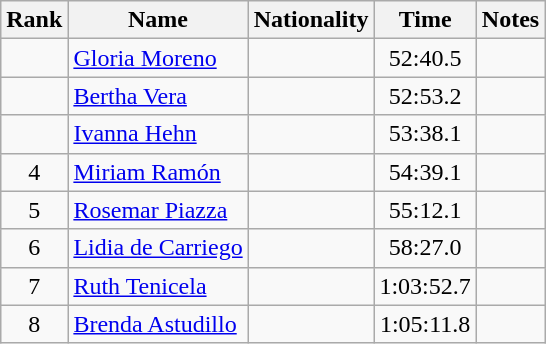<table class="wikitable sortable" style="text-align:center">
<tr>
<th>Rank</th>
<th>Name</th>
<th>Nationality</th>
<th>Time</th>
<th>Notes</th>
</tr>
<tr>
<td></td>
<td align=left><a href='#'>Gloria Moreno</a></td>
<td align=left></td>
<td>52:40.5</td>
<td></td>
</tr>
<tr>
<td></td>
<td align=left><a href='#'>Bertha Vera</a></td>
<td align=left></td>
<td>52:53.2</td>
<td></td>
</tr>
<tr>
<td></td>
<td align=left><a href='#'>Ivanna Hehn</a></td>
<td align=left></td>
<td>53:38.1</td>
<td></td>
</tr>
<tr>
<td>4</td>
<td align=left><a href='#'>Miriam Ramón</a></td>
<td align=left></td>
<td>54:39.1</td>
<td></td>
</tr>
<tr>
<td>5</td>
<td align=left><a href='#'>Rosemar Piazza</a></td>
<td align=left></td>
<td>55:12.1</td>
<td></td>
</tr>
<tr>
<td>6</td>
<td align=left><a href='#'>Lidia de Carriego</a></td>
<td align=left></td>
<td>58:27.0</td>
<td></td>
</tr>
<tr>
<td>7</td>
<td align=left><a href='#'>Ruth Tenicela</a></td>
<td align=left></td>
<td>1:03:52.7</td>
<td></td>
</tr>
<tr>
<td>8</td>
<td align=left><a href='#'>Brenda Astudillo</a></td>
<td align=left></td>
<td>1:05:11.8</td>
<td></td>
</tr>
</table>
